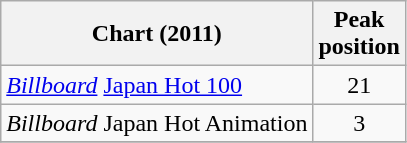<table class="wikitable sortable">
<tr>
<th align="left">Chart (2011)</th>
<th style="text-align:center;">Peak<br>position</th>
</tr>
<tr>
<td><em><a href='#'>Billboard</a></em> <a href='#'>Japan Hot 100</a></td>
<td align="center">21</td>
</tr>
<tr>
<td><em>Billboard</em> Japan Hot Animation</td>
<td align="center">3</td>
</tr>
<tr>
</tr>
</table>
